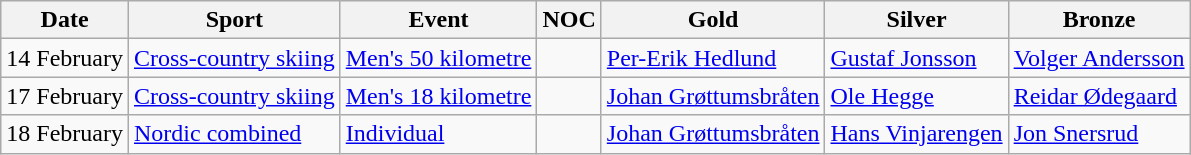<table class="wikitable">
<tr>
<th>Date</th>
<th>Sport</th>
<th>Event</th>
<th>NOC</th>
<th>Gold</th>
<th>Silver</th>
<th>Bronze</th>
</tr>
<tr>
<td>14 February</td>
<td><a href='#'>Cross-country skiing</a></td>
<td><a href='#'>Men's 50 kilometre</a></td>
<td></td>
<td><a href='#'>Per-Erik Hedlund</a></td>
<td><a href='#'>Gustaf Jonsson</a></td>
<td><a href='#'>Volger Andersson</a></td>
</tr>
<tr>
<td>17 February</td>
<td><a href='#'>Cross-country skiing</a></td>
<td><a href='#'>Men's 18 kilometre</a></td>
<td></td>
<td><a href='#'>Johan Grøttumsbråten</a></td>
<td><a href='#'>Ole Hegge</a></td>
<td><a href='#'>Reidar Ødegaard</a></td>
</tr>
<tr>
<td>18 February</td>
<td><a href='#'>Nordic combined</a></td>
<td><a href='#'>Individual</a></td>
<td></td>
<td><a href='#'>Johan Grøttumsbråten</a></td>
<td><a href='#'>Hans Vinjarengen</a></td>
<td><a href='#'>Jon Snersrud</a></td>
</tr>
</table>
